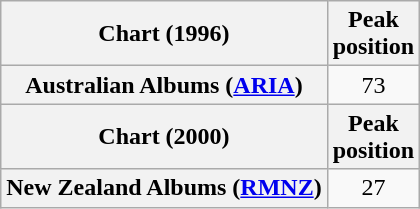<table class="wikitable plainrowheaders">
<tr>
<th>Chart (1996)</th>
<th>Peak<br>position</th>
</tr>
<tr>
<th scope="row">Australian Albums (<a href='#'>ARIA</a>)</th>
<td style="text-align:center;">73</td>
</tr>
<tr>
<th>Chart (2000)</th>
<th>Peak<br>position</th>
</tr>
<tr>
<th scope="row">New Zealand Albums (<a href='#'>RMNZ</a>)</th>
<td style="text-align:center;">27</td>
</tr>
</table>
